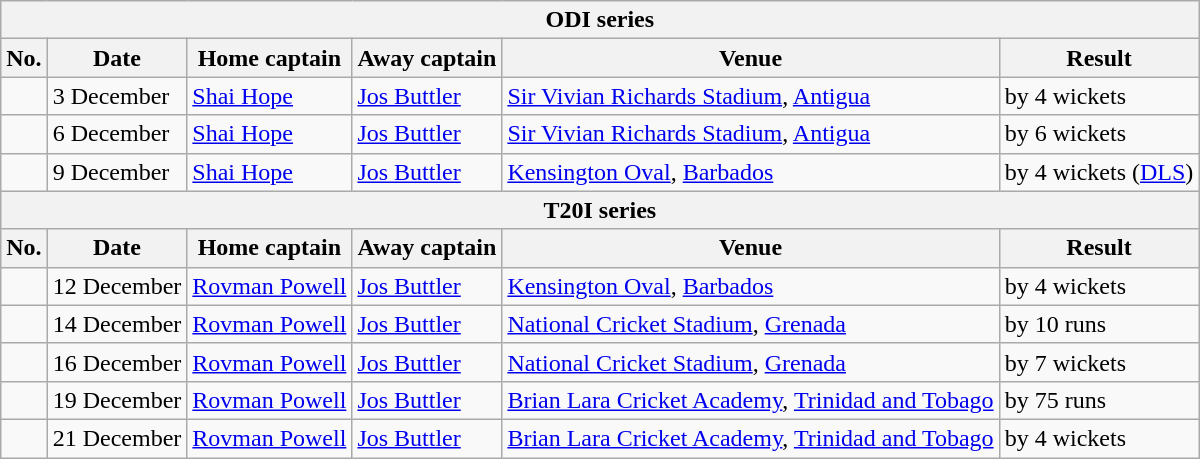<table class="wikitable">
<tr>
<th colspan="9">ODI series</th>
</tr>
<tr>
<th>No.</th>
<th>Date</th>
<th>Home captain</th>
<th>Away captain</th>
<th>Venue</th>
<th>Result</th>
</tr>
<tr>
<td></td>
<td>3 December</td>
<td><a href='#'>Shai Hope</a></td>
<td><a href='#'>Jos Buttler</a></td>
<td><a href='#'>Sir Vivian Richards Stadium</a>, <a href='#'>Antigua</a></td>
<td> by 4 wickets</td>
</tr>
<tr>
<td></td>
<td>6 December</td>
<td><a href='#'>Shai Hope</a></td>
<td><a href='#'>Jos Buttler</a></td>
<td><a href='#'>Sir Vivian Richards Stadium</a>, <a href='#'>Antigua</a></td>
<td> by 6 wickets</td>
</tr>
<tr>
<td></td>
<td>9 December</td>
<td><a href='#'>Shai Hope</a></td>
<td><a href='#'>Jos Buttler</a></td>
<td><a href='#'>Kensington Oval</a>, <a href='#'>Barbados</a></td>
<td> by 4 wickets (<a href='#'>DLS</a>)</td>
</tr>
<tr>
<th colspan="9">T20I series</th>
</tr>
<tr>
<th>No.</th>
<th>Date</th>
<th>Home captain</th>
<th>Away captain</th>
<th>Venue</th>
<th>Result</th>
</tr>
<tr>
<td></td>
<td>12 December</td>
<td><a href='#'>Rovman Powell</a></td>
<td><a href='#'>Jos Buttler</a></td>
<td><a href='#'>Kensington Oval</a>, <a href='#'>Barbados</a></td>
<td> by 4 wickets</td>
</tr>
<tr>
<td></td>
<td>14 December</td>
<td><a href='#'>Rovman Powell</a></td>
<td><a href='#'>Jos Buttler</a></td>
<td><a href='#'>National Cricket Stadium</a>, <a href='#'>Grenada</a></td>
<td> by 10 runs</td>
</tr>
<tr>
<td></td>
<td>16 December</td>
<td><a href='#'>Rovman Powell</a></td>
<td><a href='#'>Jos Buttler</a></td>
<td><a href='#'>National Cricket Stadium</a>, <a href='#'>Grenada</a></td>
<td> by 7 wickets</td>
</tr>
<tr>
<td></td>
<td>19 December</td>
<td><a href='#'>Rovman Powell</a></td>
<td><a href='#'>Jos Buttler</a></td>
<td><a href='#'>Brian Lara Cricket Academy</a>, <a href='#'>Trinidad and Tobago</a></td>
<td> by 75 runs</td>
</tr>
<tr>
<td></td>
<td>21 December</td>
<td><a href='#'>Rovman Powell</a></td>
<td><a href='#'>Jos Buttler</a></td>
<td><a href='#'>Brian Lara Cricket Academy</a>, <a href='#'>Trinidad and Tobago</a></td>
<td> by 4 wickets</td>
</tr>
</table>
